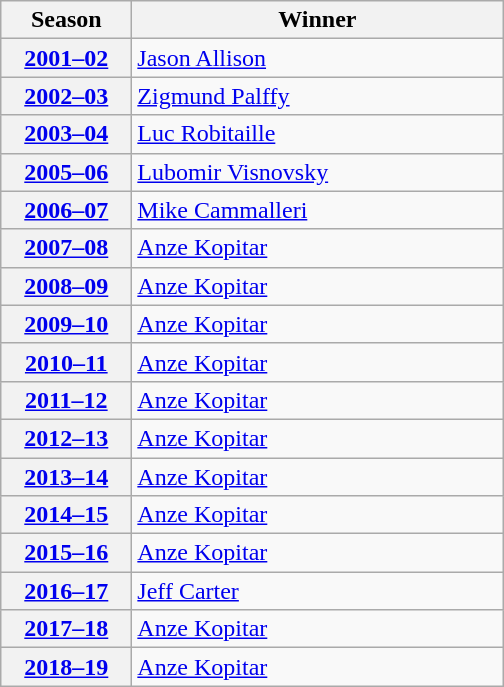<table class="wikitable">
<tr>
<th scope="col" style="width:5em">Season</th>
<th scope="col" style="width:15em">Winner</th>
</tr>
<tr>
<th scope="row"><a href='#'>2001–02</a></th>
<td><a href='#'>Jason Allison</a></td>
</tr>
<tr>
<th scope="row"><a href='#'>2002–03</a></th>
<td><a href='#'>Zigmund Palffy</a></td>
</tr>
<tr>
<th scope="row"><a href='#'>2003–04</a></th>
<td><a href='#'>Luc Robitaille</a></td>
</tr>
<tr>
<th scope="row"><a href='#'>2005–06</a></th>
<td><a href='#'>Lubomir Visnovsky</a></td>
</tr>
<tr>
<th scope="row"><a href='#'>2006–07</a></th>
<td><a href='#'>Mike Cammalleri</a></td>
</tr>
<tr>
<th scope="row"><a href='#'>2007–08</a></th>
<td><a href='#'>Anze Kopitar</a></td>
</tr>
<tr>
<th scope="row"><a href='#'>2008–09</a></th>
<td><a href='#'>Anze Kopitar</a></td>
</tr>
<tr>
<th scope="row"><a href='#'>2009–10</a></th>
<td><a href='#'>Anze Kopitar</a></td>
</tr>
<tr>
<th scope="row"><a href='#'>2010–11</a></th>
<td><a href='#'>Anze Kopitar</a></td>
</tr>
<tr>
<th scope="row"><a href='#'>2011–12</a></th>
<td><a href='#'>Anze Kopitar</a></td>
</tr>
<tr>
<th scope="row"><a href='#'>2012–13</a></th>
<td><a href='#'>Anze Kopitar</a></td>
</tr>
<tr>
<th scope="row"><a href='#'>2013–14</a></th>
<td><a href='#'>Anze Kopitar</a></td>
</tr>
<tr>
<th scope="row"><a href='#'>2014–15</a></th>
<td><a href='#'>Anze Kopitar</a></td>
</tr>
<tr>
<th scope="row"><a href='#'>2015–16</a></th>
<td><a href='#'>Anze Kopitar</a></td>
</tr>
<tr>
<th scope="row"><a href='#'>2016–17</a></th>
<td><a href='#'>Jeff Carter</a></td>
</tr>
<tr>
<th scope="row"><a href='#'>2017–18</a></th>
<td><a href='#'>Anze Kopitar</a></td>
</tr>
<tr>
<th scope="row"><a href='#'>2018–19</a></th>
<td><a href='#'>Anze Kopitar</a></td>
</tr>
</table>
